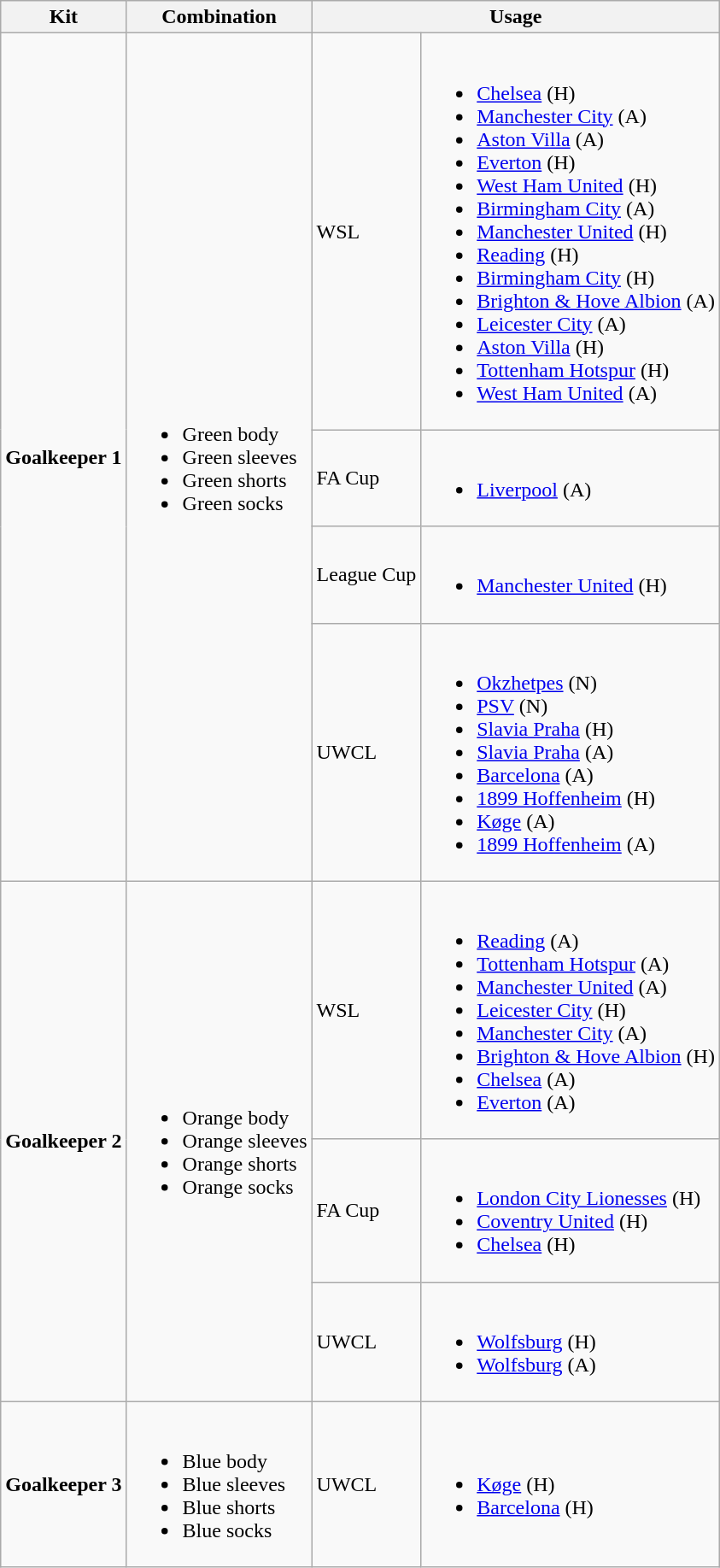<table class="wikitable">
<tr>
<th>Kit</th>
<th>Combination</th>
<th colspan="2">Usage</th>
</tr>
<tr>
<td rowspan="4"><strong>Goalkeeper 1</strong></td>
<td rowspan="4"><br><ul><li>Green body</li><li>Green sleeves</li><li>Green shorts</li><li>Green socks</li></ul></td>
<td>WSL</td>
<td><br><ul><li><a href='#'>Chelsea</a> (H)</li><li><a href='#'>Manchester City</a> (A)</li><li><a href='#'>Aston Villa</a> (A)</li><li><a href='#'>Everton</a> (H)</li><li><a href='#'>West Ham United</a> (H)</li><li><a href='#'>Birmingham City</a> (A)</li><li><a href='#'>Manchester United</a> (H)</li><li><a href='#'>Reading</a> (H)</li><li><a href='#'>Birmingham City</a> (H)</li><li><a href='#'>Brighton & Hove Albion</a> (A)</li><li><a href='#'>Leicester City</a> (A)</li><li><a href='#'>Aston Villa</a> (H)</li><li><a href='#'>Tottenham Hotspur</a> (H)</li><li><a href='#'>West Ham United</a> (A)</li></ul></td>
</tr>
<tr>
<td>FA Cup</td>
<td><br><ul><li><a href='#'>Liverpool</a> (A)</li></ul></td>
</tr>
<tr>
<td>League Cup</td>
<td><br><ul><li><a href='#'>Manchester United</a> (H)</li></ul></td>
</tr>
<tr>
<td>UWCL</td>
<td><br><ul><li><a href='#'>Okzhetpes</a> (N)</li><li><a href='#'>PSV</a> (N)</li><li><a href='#'>Slavia Praha</a> (H)</li><li><a href='#'>Slavia Praha</a> (A)</li><li><a href='#'>Barcelona</a> (A)</li><li><a href='#'>1899 Hoffenheim</a> (H)</li><li><a href='#'>Køge</a> (A)</li><li><a href='#'>1899 Hoffenheim</a> (A)</li></ul></td>
</tr>
<tr>
<td rowspan="3"><strong>Goalkeeper 2</strong></td>
<td rowspan="3"><br><ul><li>Orange body</li><li>Orange sleeves</li><li>Orange shorts</li><li>Orange socks</li></ul></td>
<td>WSL</td>
<td><br><ul><li><a href='#'>Reading</a> (A)</li><li><a href='#'>Tottenham Hotspur</a> (A)</li><li><a href='#'>Manchester United</a> (A)</li><li><a href='#'>Leicester City</a> (H)</li><li><a href='#'>Manchester City</a> (A)</li><li><a href='#'>Brighton & Hove Albion</a> (H)</li><li><a href='#'>Chelsea</a> (A)</li><li><a href='#'>Everton</a> (A)</li></ul></td>
</tr>
<tr>
<td>FA Cup</td>
<td><br><ul><li><a href='#'>London City Lionesses</a> (H)</li><li><a href='#'>Coventry United</a> (H)</li><li><a href='#'>Chelsea</a> (H)</li></ul></td>
</tr>
<tr>
<td>UWCL</td>
<td><br><ul><li><a href='#'>Wolfsburg</a> (H)</li><li><a href='#'>Wolfsburg</a> (A)</li></ul></td>
</tr>
<tr>
<td><strong>Goalkeeper 3</strong></td>
<td><br><ul><li>Blue body</li><li>Blue sleeves</li><li>Blue shorts</li><li>Blue socks</li></ul></td>
<td>UWCL</td>
<td><br><ul><li><a href='#'>Køge</a> (H)</li><li><a href='#'>Barcelona</a> (H)</li></ul></td>
</tr>
</table>
